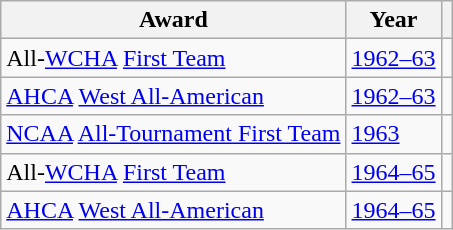<table class="wikitable">
<tr>
<th>Award</th>
<th>Year</th>
<th></th>
</tr>
<tr>
<td>All-<a href='#'>WCHA</a> <a href='#'>First Team</a></td>
<td><a href='#'>1962–63</a></td>
<td></td>
</tr>
<tr>
<td><a href='#'>AHCA</a> <a href='#'>West All-American</a></td>
<td><a href='#'>1962–63</a></td>
<td></td>
</tr>
<tr>
<td><a href='#'>NCAA</a> <a href='#'>All-Tournament First Team</a></td>
<td><a href='#'>1963</a></td>
<td></td>
</tr>
<tr>
<td>All-<a href='#'>WCHA</a> <a href='#'>First Team</a></td>
<td><a href='#'>1964–65</a></td>
<td></td>
</tr>
<tr>
<td><a href='#'>AHCA</a> <a href='#'>West All-American</a></td>
<td><a href='#'>1964–65</a></td>
<td></td>
</tr>
</table>
